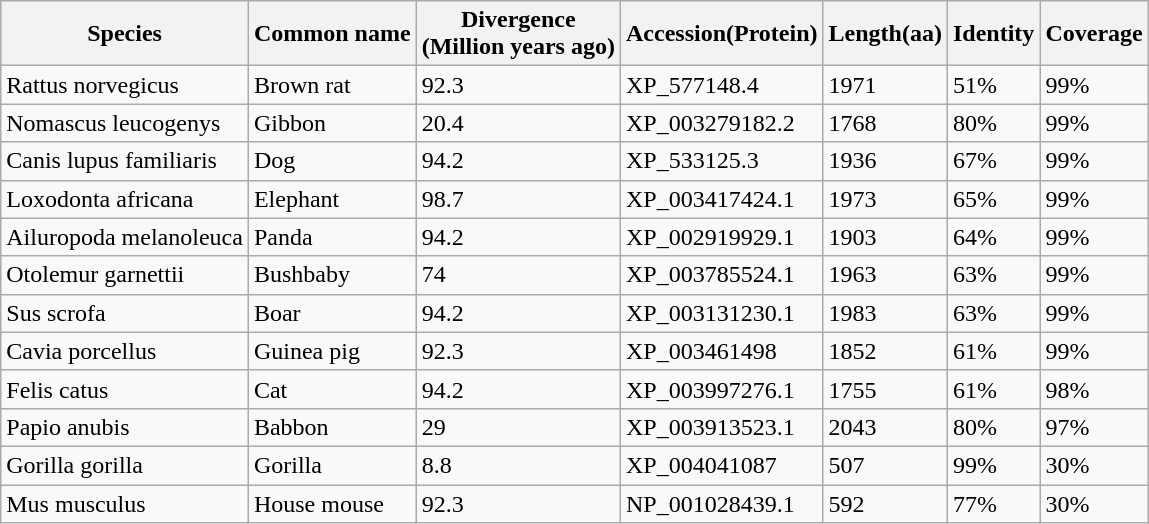<table class="wikitable">
<tr>
<th>Species</th>
<th>Common name</th>
<th>Divergence<br>(Million years ago)</th>
<th>Accession(Protein)</th>
<th>Length(aa)</th>
<th>Identity</th>
<th>Coverage</th>
</tr>
<tr>
<td>Rattus norvegicus</td>
<td>Brown rat</td>
<td>92.3</td>
<td>XP_577148.4</td>
<td>1971</td>
<td>51%</td>
<td>99%</td>
</tr>
<tr>
<td>Nomascus leucogenys</td>
<td>Gibbon</td>
<td>20.4</td>
<td>XP_003279182.2</td>
<td>1768</td>
<td>80%</td>
<td>99%</td>
</tr>
<tr>
<td>Canis lupus familiaris</td>
<td>Dog</td>
<td>94.2</td>
<td>XP_533125.3</td>
<td>1936</td>
<td>67%</td>
<td>99%</td>
</tr>
<tr>
<td>Loxodonta africana</td>
<td>Elephant</td>
<td>98.7</td>
<td>XP_003417424.1</td>
<td>1973</td>
<td>65%</td>
<td>99%</td>
</tr>
<tr>
<td>Ailuropoda melanoleuca</td>
<td>Panda</td>
<td>94.2</td>
<td>XP_002919929.1</td>
<td>1903</td>
<td>64%</td>
<td>99%</td>
</tr>
<tr>
<td>Otolemur garnettii</td>
<td>Bushbaby</td>
<td>74</td>
<td>XP_003785524.1</td>
<td>1963</td>
<td>63%</td>
<td>99%</td>
</tr>
<tr>
<td>Sus scrofa</td>
<td>Boar</td>
<td>94.2</td>
<td>XP_003131230.1</td>
<td>1983</td>
<td>63%</td>
<td>99%</td>
</tr>
<tr>
<td>Cavia porcellus</td>
<td>Guinea pig</td>
<td>92.3</td>
<td>XP_003461498</td>
<td>1852</td>
<td>61%</td>
<td>99%</td>
</tr>
<tr>
<td>Felis catus</td>
<td>Cat</td>
<td>94.2</td>
<td>XP_003997276.1</td>
<td>1755</td>
<td>61%</td>
<td>98%</td>
</tr>
<tr>
<td>Papio anubis</td>
<td>Babbon</td>
<td>29</td>
<td>XP_003913523.1</td>
<td>2043</td>
<td>80%</td>
<td>97%</td>
</tr>
<tr>
<td>Gorilla gorilla</td>
<td>Gorilla</td>
<td>8.8</td>
<td>XP_004041087</td>
<td>507</td>
<td>99%</td>
<td>30%</td>
</tr>
<tr>
<td>Mus musculus</td>
<td>House mouse</td>
<td>92.3</td>
<td>NP_001028439.1</td>
<td>592</td>
<td>77%</td>
<td>30%</td>
</tr>
</table>
